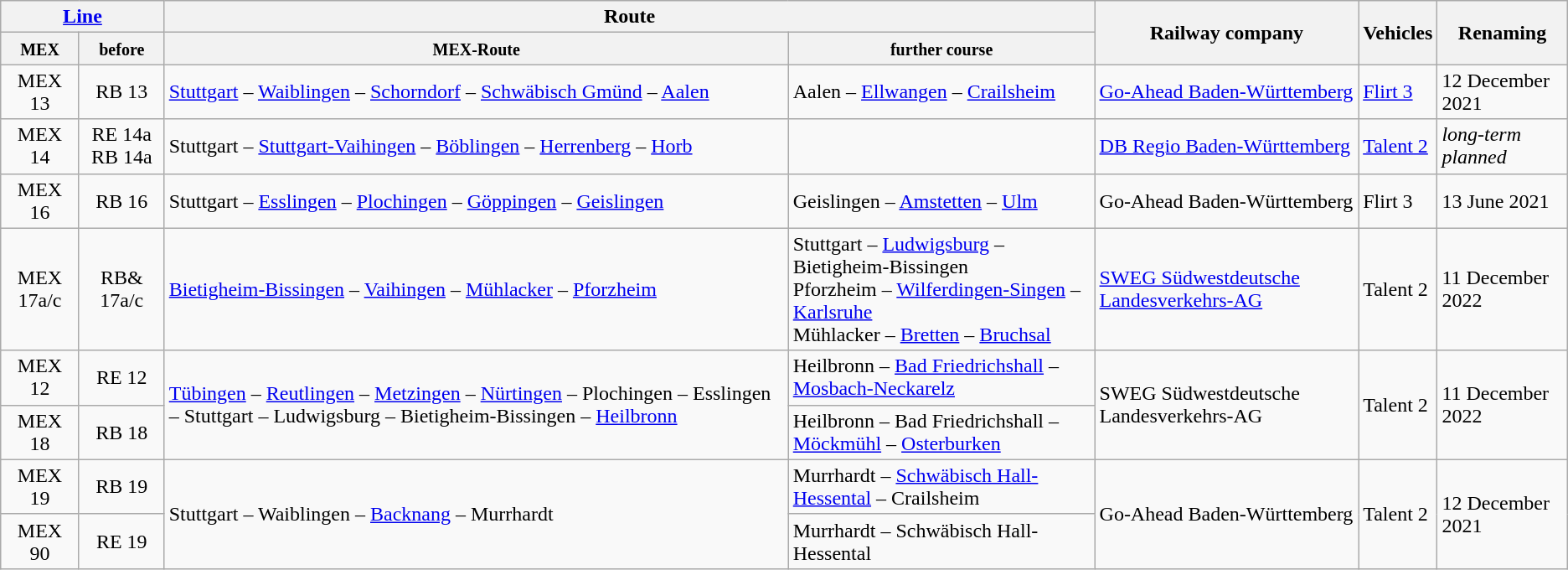<table class="wikitable">
<tr>
<th colspan="2"><a href='#'>Line</a></th>
<th colspan="2">Route</th>
<th rowspan="2">Railway company</th>
<th rowspan="2">Vehicles</th>
<th rowspan="2">Renaming</th>
</tr>
<tr>
<th><small>MEX</small></th>
<th><small>before</small></th>
<th><small>MEX-Route</small></th>
<th><small>further course</small></th>
</tr>
<tr>
<td style="text-align:center;">MEX 13</td>
<td style="text-align:center;">RB 13</td>
<td><a href='#'>Stuttgart</a> – <a href='#'>Waiblingen</a> – <a href='#'>Schorndorf</a> – <a href='#'>Schwäbisch Gmünd</a> – <a href='#'>Aalen</a></td>
<td>Aalen – <a href='#'>Ellwangen</a> – <a href='#'>Crailsheim</a></td>
<td><a href='#'>Go-Ahead Baden-Württemberg</a></td>
<td><a href='#'>Flirt 3</a></td>
<td>12 December 2021<br></td>
</tr>
<tr>
<td style="text-align:center;">MEX 14</td>
<td style="text-align:center;">RE 14a<br>RB 14a</td>
<td>Stuttgart – <a href='#'>Stuttgart-Vaihingen</a> – <a href='#'>Böblingen</a> – <a href='#'>Herrenberg</a> – <a href='#'>Horb</a></td>
<td></td>
<td><a href='#'>DB Regio Baden-Württemberg</a></td>
<td><a href='#'>Talent 2</a></td>
<td><em>long-term planned</em></td>
</tr>
<tr>
<td style="text-align:center;">MEX 16</td>
<td style="text-align:center;">RB 16</td>
<td>Stuttgart – <a href='#'>Esslingen</a> – <a href='#'>Plochingen</a> – <a href='#'>Göppingen</a> – <a href='#'>Geislingen</a></td>
<td>Geislingen – <a href='#'>Amstetten</a> – <a href='#'>Ulm</a></td>
<td>Go-Ahead Baden-Württemberg</td>
<td>Flirt 3</td>
<td>13 June 2021</td>
</tr>
<tr>
<td style="text-align:center;">MEX 17a/c</td>
<td style="text-align:center;">RB& 17a/c</td>
<td><a href='#'>Bietigheim-Bissingen</a> – <a href='#'>Vaihingen</a> – <a href='#'>Mühlacker</a> – <a href='#'>Pforzheim</a></td>
<td>Stuttgart – <a href='#'>Ludwigsburg</a> – Bietigheim-Bissingen <br>Pforzheim – <a href='#'>Wilferdingen-Singen</a>  – <a href='#'>Karlsruhe</a><br>Mühlacker – <a href='#'>Bretten</a> – <a href='#'>Bruchsal</a></td>
<td><a href='#'>SWEG Südwestdeutsche Landesverkehrs-AG</a></td>
<td>Talent 2</td>
<td>11 December 2022</td>
</tr>
<tr>
<td style="text-align:center;">MEX 12</td>
<td style="text-align:center;">RE 12</td>
<td rowspan="2"><a href='#'>Tübingen</a> – <a href='#'>Reutlingen</a> – <a href='#'>Metzingen</a> – <a href='#'>Nürtingen</a> – Plochingen – Esslingen – Stuttgart – Ludwigsburg – Bietigheim-Bissingen – <a href='#'>Heilbronn</a></td>
<td>Heilbronn – <a href='#'>Bad Friedrichshall</a> – <a href='#'>Mosbach-Neckarelz</a></td>
<td rowspan="2">SWEG Südwestdeutsche Landesverkehrs-AG</td>
<td rowspan="2">Talent 2</td>
<td rowspan="2">11 December 2022</td>
</tr>
<tr>
<td style="text-align:center;">MEX 18</td>
<td style="text-align:center;">RB 18</td>
<td>Heilbronn – Bad Friedrichshall – <a href='#'>Möckmühl</a> – <a href='#'>Osterburken</a></td>
</tr>
<tr>
<td style="text-align:center;">MEX 19</td>
<td style="text-align:center;">RB 19</td>
<td rowspan="2">Stuttgart – Waiblingen – <a href='#'>Backnang</a> – Murrhardt</td>
<td>Murrhardt – <a href='#'>Schwäbisch Hall-Hessental</a> – Crailsheim</td>
<td rowspan="2">Go-Ahead Baden-Württemberg</td>
<td rowspan="2">Talent 2</td>
<td rowspan="2">12 December 2021</td>
</tr>
<tr>
<td style="text-align:center;">MEX 90</td>
<td style="text-align:center;">RE 19</td>
<td>Murrhardt – Schwäbisch Hall-Hessental</td>
</tr>
</table>
